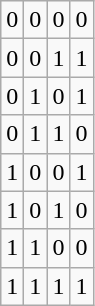<table class="wikitable">
<tr>
<td>0</td>
<td>0</td>
<td>0</td>
<td>0</td>
</tr>
<tr>
<td>0</td>
<td>0</td>
<td>1</td>
<td>1</td>
</tr>
<tr>
<td>0</td>
<td>1</td>
<td>0</td>
<td>1</td>
</tr>
<tr>
<td>0</td>
<td>1</td>
<td>1</td>
<td>0</td>
</tr>
<tr>
<td>1</td>
<td>0</td>
<td>0</td>
<td>1</td>
</tr>
<tr>
<td>1</td>
<td>0</td>
<td>1</td>
<td>0</td>
</tr>
<tr>
<td>1</td>
<td>1</td>
<td>0</td>
<td>0</td>
</tr>
<tr>
<td>1</td>
<td>1</td>
<td>1</td>
<td>1</td>
</tr>
</table>
